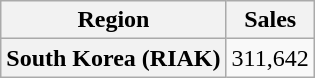<table class="wikitable plainrowheaders">
<tr>
<th>Region</th>
<th>Sales</th>
</tr>
<tr>
<th scope="row">South Korea (RIAK)</th>
<td>311,642</td>
</tr>
</table>
